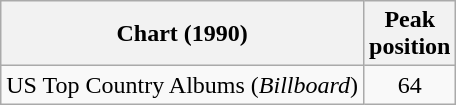<table class="wikitable">
<tr>
<th>Chart (1990)</th>
<th>Peak<br>position</th>
</tr>
<tr>
<td>US Top Country Albums (<em>Billboard</em>)</td>
<td align="center">64</td>
</tr>
</table>
